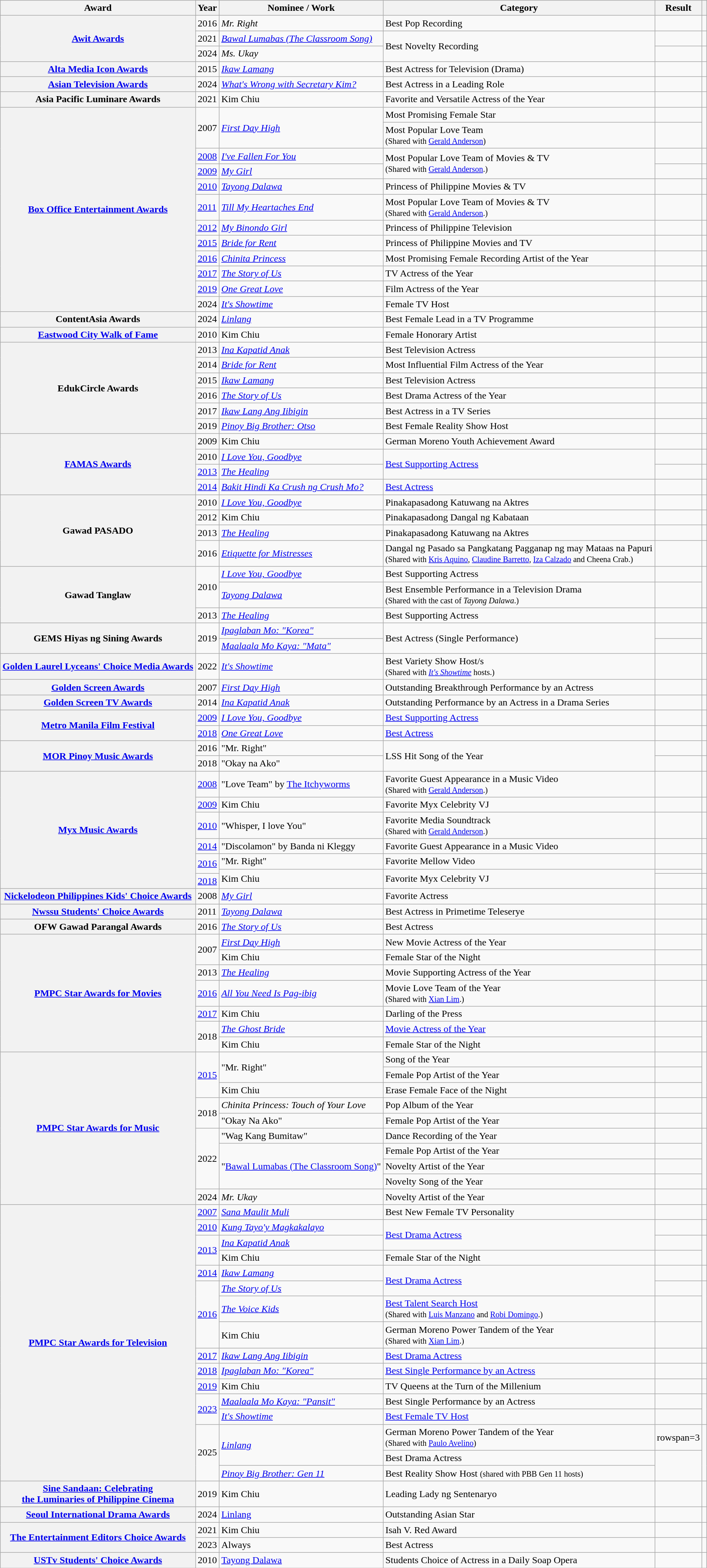<table class="wikitable sortable plainrowheaders">
<tr>
<th scope="col">Award</th>
<th scope="col">Year</th>
<th scope="col">Nominee / Work</th>
<th scope="col">Category</th>
<th scope="col">Result</th>
<th scope="col" class="unsortable"></th>
</tr>
<tr>
<th rowspan="3" scope="row"><a href='#'>Awit Awards</a></th>
<td>2016</td>
<td><em>Mr. Right</em></td>
<td>Best Pop Recording</td>
<td></td>
<td style="text-align: center;"></td>
</tr>
<tr>
<td>2021</td>
<td><em><a href='#'>Bawal Lumabas (The Classroom Song)</a></em></td>
<td rowspan=2>Best Novelty Recording</td>
<td></td>
<td style="text-align: center;"></td>
</tr>
<tr>
<td>2024</td>
<td><em>Ms. Ukay</em></td>
<td></td>
<td style="text-align: center;"></td>
</tr>
<tr>
<th rowspan="1" scope="row"><a href='#'>Alta Media Icon Awards</a></th>
<td>2015</td>
<td><em><a href='#'>Ikaw Lamang</a></em></td>
<td>Best Actress for Television (Drama)</td>
<td></td>
<td style="text-align: center;"></td>
</tr>
<tr>
<th scope="row"><a href='#'>Asian Television Awards</a></th>
<td>2024</td>
<td><em><a href='#'>What's Wrong with Secretary Kim?</a></em></td>
<td>Best Actress in a Leading Role</td>
<td></td>
<td style="text-align: center;"></td>
</tr>
<tr>
<th rowspan="1" scope="row">Asia Pacific Luminare Awards</th>
<td>2021</td>
<td>Kim Chiu</td>
<td>Favorite and Versatile Actress of the Year</td>
<td></td>
<td style="text-align: center;"></td>
</tr>
<tr>
<th rowspan="12" scope="row"><a href='#'>Box Office Entertainment Awards</a></th>
<td rowspan="2">2007</td>
<td rowspan="2"><em><a href='#'>First Day High</a></em></td>
<td>Most Promising Female Star</td>
<td></td>
<td rowspan="2" style="text-align: center;"></td>
</tr>
<tr>
<td>Most Popular Love Team <br><small>(Shared with <a href='#'>Gerald Anderson</a>)</small></td>
<td></td>
</tr>
<tr>
<td><a href='#'>2008</a></td>
<td><em><a href='#'>I've Fallen For You</a></em></td>
<td rowspan="2">Most Popular Love Team of Movies & TV<br><small>(Shared with <a href='#'>Gerald Anderson</a>.)</small></td>
<td></td>
<td style="text-align: center;"></td>
</tr>
<tr>
<td><a href='#'>2009</a></td>
<td><em><a href='#'>My Girl</a></em></td>
<td></td>
<td style="text-align: center;"></td>
</tr>
<tr>
<td><a href='#'>2010</a></td>
<td><em><a href='#'>Tayong Dalawa</a></em></td>
<td>Princess of Philippine Movies & TV</td>
<td></td>
<td style="text-align: center;"></td>
</tr>
<tr>
<td><a href='#'>2011</a></td>
<td><em><a href='#'>Till My Heartaches End</a></em></td>
<td>Most Popular Love Team of Movies & TV<br><small>(Shared with <a href='#'>Gerald Anderson</a>.)</small></td>
<td></td>
<td style="text-align: center;"></td>
</tr>
<tr>
<td><a href='#'>2012</a></td>
<td><em><a href='#'>My Binondo Girl</a></em></td>
<td>Princess of Philippine Television</td>
<td></td>
<td style="text-align: center;"></td>
</tr>
<tr>
<td><a href='#'>2015</a></td>
<td><em><a href='#'>Bride for Rent</a></em></td>
<td>Princess of Philippine Movies and TV</td>
<td></td>
<td style="text-align: center;"></td>
</tr>
<tr>
<td rowspan="1"><a href='#'>2016</a></td>
<td><em><a href='#'>Chinita Princess</a></em></td>
<td>Most Promising Female Recording Artist of the Year</td>
<td></td>
<td style="text-align: center;"></td>
</tr>
<tr>
<td><a href='#'>2017</a></td>
<td><em><a href='#'>The Story of Us</a></em></td>
<td>TV Actress of the Year</td>
<td></td>
<td style="text-align: center;"></td>
</tr>
<tr>
<td><a href='#'>2019</a></td>
<td><em><a href='#'>One Great Love</a></em></td>
<td>Film Actress of the Year</td>
<td></td>
<td style="text-align: center;"></td>
</tr>
<tr>
<td>2024</td>
<td><em><a href='#'>It's Showtime</a></em></td>
<td>Female TV Host</td>
<td></td>
<td align="center"></td>
</tr>
<tr>
<th scope="row">ContentAsia Awards</th>
<td>2024</td>
<td><em><a href='#'>Linlang</a></em></td>
<td>Best Female Lead in a TV Programme</td>
<td></td>
<td style="text-align: center;"></td>
</tr>
<tr>
<th rowspan="1" scope="row"><a href='#'>Eastwood City Walk of Fame</a></th>
<td>2010</td>
<td>Kim Chiu</td>
<td>Female Honorary Artist</td>
<td></td>
<td style="text-align: center;"></td>
</tr>
<tr>
<th rowspan="6" scope="row">EdukCircle Awards</th>
<td>2013</td>
<td><em><a href='#'>Ina Kapatid Anak</a></em></td>
<td>Best Television Actress</td>
<td></td>
<td style="text-align: center;"></td>
</tr>
<tr>
<td>2014</td>
<td><em><a href='#'>Bride for Rent</a></em></td>
<td>Most Influential Film Actress of the Year</td>
<td></td>
<td style="text-align: center;"></td>
</tr>
<tr>
<td>2015</td>
<td><em><a href='#'>Ikaw Lamang</a></em></td>
<td>Best Television Actress</td>
<td></td>
<td style="text-align: center;"></td>
</tr>
<tr>
<td>2016</td>
<td><em><a href='#'>The Story of Us</a></em></td>
<td>Best Drama Actress of the Year</td>
<td></td>
<td style="text-align: center;"></td>
</tr>
<tr>
<td>2017</td>
<td><em><a href='#'>Ikaw Lang Ang Iibigin</a></em></td>
<td>Best Actress in a TV Series</td>
<td></td>
<td style="text-align: center;"></td>
</tr>
<tr>
<td>2019</td>
<td><em><a href='#'>Pinoy Big Brother: Otso</a></em></td>
<td>Best Female Reality Show Host</td>
<td></td>
<td style="text-align: center;"></td>
</tr>
<tr>
<th rowspan="4" scope="row"><a href='#'>FAMAS Awards</a></th>
<td>2009</td>
<td>Kim Chiu</td>
<td>German Moreno Youth Achievement Award</td>
<td></td>
<td style="text-align: center;"></td>
</tr>
<tr>
<td>2010</td>
<td><em><a href='#'>I Love You, Goodbye</a></em></td>
<td rowspan="2"><a href='#'>Best Supporting Actress</a></td>
<td></td>
<td style="text-align: center;"></td>
</tr>
<tr>
<td><a href='#'>2013</a></td>
<td><em><a href='#'>The Healing</a></em></td>
<td></td>
<td style="text-align: center;"></td>
</tr>
<tr>
<td><a href='#'>2014</a></td>
<td><em><a href='#'>Bakit Hindi Ka Crush ng Crush Mo?</a></em></td>
<td><a href='#'>Best Actress</a></td>
<td></td>
<td style="text-align: center;"></td>
</tr>
<tr>
<th rowspan="4" scope="row">Gawad PASADO</th>
<td>2010</td>
<td><em><a href='#'>I Love You, Goodbye</a></em></td>
<td>Pinakapasadong Katuwang na Aktres</td>
<td></td>
<td style="text-align: center;"></td>
</tr>
<tr>
<td>2012</td>
<td>Kim Chiu</td>
<td>Pinakapasadong Dangal ng Kabataan</td>
<td></td>
<td style="text-align: center;"></td>
</tr>
<tr>
<td>2013</td>
<td><em><a href='#'>The Healing</a></em></td>
<td>Pinakapasadong Katuwang na Aktres</td>
<td></td>
<td style="text-align: center;"></td>
</tr>
<tr>
<td>2016</td>
<td><em><a href='#'>Etiquette for Mistresses</a></em></td>
<td>Dangal ng Pasado sa Pangkatang Pagganap ng may Mataas na Papuri<br><small>(Shared with <a href='#'>Kris Aquino</a>, <a href='#'>Claudine Barretto</a>, <a href='#'>Iza Calzado</a> and Cheena Crab.)</small></td>
<td></td>
<td style="text-align: center;"></td>
</tr>
<tr>
<th rowspan="3" scope="row">Gawad Tanglaw</th>
<td rowspan="2">2010</td>
<td><em><a href='#'>I Love You, Goodbye</a></em></td>
<td>Best Supporting Actress</td>
<td></td>
<td rowspan="2" style="text-align: center;"></td>
</tr>
<tr>
<td><em><a href='#'>Tayong Dalawa</a></em></td>
<td>Best Ensemble Performance in a Television Drama <br><small>(Shared with the cast of <em>Tayong Dalawa</em>.)</small></td>
<td></td>
</tr>
<tr>
<td>2013</td>
<td><em><a href='#'>The Healing</a></em></td>
<td>Best Supporting Actress</td>
<td></td>
<td style="text-align: center;"></td>
</tr>
<tr>
<th rowspan="2" scope="row">GEMS Hiyas ng Sining Awards</th>
<td rowspan="2">2019</td>
<td><em><a href='#'>Ipaglaban Mo: "Korea"</a></em></td>
<td rowspan="2">Best Actress (Single Performance)</td>
<td></td>
<td rowspan="2" style="text-align: center;"></td>
</tr>
<tr>
<td><em><a href='#'>Maalaala Mo Kaya: "Mata"</a></em></td>
<td></td>
</tr>
<tr>
<th rowspan="1" scope="row"><a href='#'>Golden Laurel Lyceans' Choice Media Awards</a></th>
<td>2022</td>
<td><em><a href='#'>It's Showtime</a></em></td>
<td>Best Variety Show Host/s <br><small>(Shared with <em><a href='#'>It's Showtime</a></em> hosts.)</small></td>
<td></td>
<td style="text-align: center;"></td>
</tr>
<tr>
<th scope="row"><a href='#'>Golden Screen Awards</a></th>
<td>2007</td>
<td><em><a href='#'>First Day High</a></em></td>
<td>Outstanding Breakthrough Performance by an Actress</td>
<td></td>
<td style="text-align: center;"></td>
</tr>
<tr>
<th scope="row"><a href='#'>Golden Screen TV Awards</a></th>
<td>2014</td>
<td><em><a href='#'>Ina Kapatid Anak</a></em></td>
<td>Outstanding Performance by an Actress in a Drama Series</td>
<td></td>
<td style="text-align: center;"></td>
</tr>
<tr>
<th rowspan="2" scope="row"><a href='#'>Metro Manila Film Festival</a></th>
<td><a href='#'>2009</a></td>
<td><em><a href='#'>I Love You, Goodbye</a></em></td>
<td><a href='#'>Best Supporting Actress</a></td>
<td></td>
<td style="text-align: center;"></td>
</tr>
<tr>
<td><a href='#'>2018</a></td>
<td><em><a href='#'>One Great Love</a></em></td>
<td><a href='#'>Best Actress</a></td>
<td></td>
<td style="text-align: center;"></td>
</tr>
<tr>
<th rowspan="2" scope="row"><a href='#'>MOR Pinoy Music Awards</a></th>
<td>2016</td>
<td>"Mr. Right"</td>
<td rowspan="2">LSS Hit Song of the Year</td>
<td></td>
<td style="text-align: center;"></td>
</tr>
<tr>
<td>2018</td>
<td>"Okay na Ako"</td>
<td></td>
<td style="text-align: center;"></td>
</tr>
<tr>
<th rowspan="7" scope="row"><a href='#'>Myx Music Awards</a></th>
<td><a href='#'>2008</a></td>
<td>"Love Team" by <a href='#'>The Itchyworms</a></td>
<td>Favorite Guest Appearance in a Music Video<br><small>(Shared with <a href='#'>Gerald Anderson</a>.)</small></td>
<td></td>
<td style="text-align: center;"></td>
</tr>
<tr>
<td><a href='#'>2009</a></td>
<td>Kim Chiu</td>
<td>Favorite Myx Celebrity VJ</td>
<td></td>
<td style="text-align: center;"></td>
</tr>
<tr>
<td><a href='#'>2010</a></td>
<td>"Whisper, I love You"</td>
<td>Favorite Media Soundtrack <br><small>(Shared with <a href='#'>Gerald Anderson</a>.)</small></td>
<td></td>
<td style="text-align: center;"></td>
</tr>
<tr>
<td><a href='#'>2014</a></td>
<td>"Discolamon" by Banda ni Kleggy</td>
<td>Favorite Guest Appearance in a Music Video</td>
<td></td>
<td style="text-align: center;"></td>
</tr>
<tr>
<td rowspan="2"><a href='#'>2016</a></td>
<td>"Mr. Right"</td>
<td>Favorite Mellow Video</td>
<td></td>
<td rowspan="2" style="text-align: center;"></td>
</tr>
<tr>
<td rowspan="2">Kim Chiu</td>
<td rowspan="2">Favorite Myx Celebrity VJ</td>
<td></td>
</tr>
<tr>
<td><a href='#'>2018</a></td>
<td></td>
<td style="text-align: center;"></td>
</tr>
<tr>
<th rowspan="1" scope="row"><a href='#'>Nickelodeon Philippines Kids' Choice Awards</a></th>
<td>2008</td>
<td><em><a href='#'>My Girl</a></em></td>
<td>Favorite Actress</td>
<td></td>
<td style="text-align: center;"></td>
</tr>
<tr>
<th rowspan="1" scope="row"><a href='#'>Nwssu Students' Choice Awards</a></th>
<td>2011</td>
<td><em><a href='#'>Tayong Dalawa</a></em></td>
<td>Best Actress in Primetime Teleserye</td>
<td></td>
<td style="text-align: center;"></td>
</tr>
<tr>
<th rowspan="1" scope="row">OFW Gawad Parangal Awards</th>
<td>2016</td>
<td><em><a href='#'>The Story of Us</a></em></td>
<td>Best Actress</td>
<td></td>
<td style="text-align: center;"></td>
</tr>
<tr>
<th rowspan="7" scope="row"><a href='#'>PMPC Star Awards for Movies</a></th>
<td rowspan="2">2007</td>
<td><em><a href='#'>First Day High</a></em></td>
<td>New Movie Actress of the Year</td>
<td></td>
<td rowspan="2" style="text-align: center;"></td>
</tr>
<tr>
<td>Kim Chiu</td>
<td>Female Star of the Night</td>
<td></td>
</tr>
<tr>
<td>2013</td>
<td><em><a href='#'>The Healing</a></em></td>
<td>Movie Supporting Actress of the Year</td>
<td></td>
<td style="text-align: center;"></td>
</tr>
<tr>
<td><a href='#'>2016</a></td>
<td><em><a href='#'>All You Need Is Pag-ibig</a></em></td>
<td>Movie Love Team of the Year <br><small>(Shared with <a href='#'>Xian Lim</a>.)</small></td>
<td></td>
<td style="text-align: center;"></td>
</tr>
<tr>
<td><a href='#'>2017</a></td>
<td>Kim Chiu</td>
<td>Darling of the Press</td>
<td></td>
<td style="text-align: center;"></td>
</tr>
<tr>
<td rowspan="2">2018</td>
<td><em><a href='#'>The Ghost Bride</a></em></td>
<td><a href='#'>Movie Actress of the Year</a></td>
<td></td>
<td rowspan="2" style="text-align: center;"></td>
</tr>
<tr>
<td>Kim Chiu</td>
<td>Female Star of the Night</td>
<td></td>
</tr>
<tr>
<th rowspan="10" scope="row"><a href='#'>PMPC Star Awards for Music</a></th>
<td rowspan="3"><a href='#'>2015</a></td>
<td rowspan="2">"Mr. Right"</td>
<td>Song of the Year</td>
<td></td>
<td rowspan="3" style="text-align: center;"></td>
</tr>
<tr>
<td>Female Pop Artist of the Year</td>
<td></td>
</tr>
<tr>
<td>Kim Chiu</td>
<td>Erase Female Face of the Night</td>
<td></td>
</tr>
<tr>
<td rowspan="2">2018</td>
<td><em>Chinita Princess: Touch of Your Love</em></td>
<td>Pop Album of the Year</td>
<td></td>
<td rowspan="2" style="text-align: center;"></td>
</tr>
<tr>
<td>"Okay Na Ako"</td>
<td>Female Pop Artist of the Year</td>
<td></td>
</tr>
<tr>
<td rowspan="4">2022</td>
<td>"Wag Kang Bumitaw"</td>
<td>Dance Recording of the Year</td>
<td></td>
<td rowspan="4" style="text-align: center;"></td>
</tr>
<tr>
<td rowspan="3">"<a href='#'>Bawal Lumabas (The Classroom Song)</a>"</td>
<td>Female Pop Artist of the Year</td>
<td></td>
</tr>
<tr>
<td>Novelty Artist of the Year</td>
<td></td>
</tr>
<tr>
<td>Novelty Song of the Year</td>
<td></td>
</tr>
<tr>
<td>2024</td>
<td><em>Mr. Ukay</em></td>
<td>Novelty Artist of the Year</td>
<td></td>
<td align="center"></td>
</tr>
<tr>
<th rowspan="16" scope="row"><a href='#'>PMPC Star Awards for Television</a></th>
<td><a href='#'>2007</a></td>
<td><em><a href='#'>Sana Maulit Muli</a></em></td>
<td>Best New Female TV Personality</td>
<td></td>
<td style="text-align: center;"></td>
</tr>
<tr>
<td><a href='#'>2010</a></td>
<td><em><a href='#'>Kung Tayo'y Magkakalayo</a></em></td>
<td rowspan="2"><a href='#'>Best Drama Actress</a></td>
<td></td>
<td style="text-align: center;"></td>
</tr>
<tr>
<td rowspan="2"><a href='#'>2013</a></td>
<td><em><a href='#'>Ina Kapatid Anak</a></em></td>
<td></td>
<td rowspan="2" style="text-align: center;"></td>
</tr>
<tr>
<td>Kim Chiu</td>
<td>Female Star of the Night</td>
<td></td>
</tr>
<tr>
<td><a href='#'>2014</a></td>
<td><em><a href='#'>Ikaw Lamang</a></em></td>
<td rowspan="2"><a href='#'>Best Drama Actress</a></td>
<td></td>
<td style="text-align: center;"></td>
</tr>
<tr>
<td rowspan="3"><a href='#'>2016</a></td>
<td><em><a href='#'>The Story of Us</a></em></td>
<td></td>
<td rowspan="3" style="text-align: center;"></td>
</tr>
<tr>
<td><em><a href='#'>The Voice Kids</a></em></td>
<td><a href='#'>Best Talent Search Host</a><br><small>(Shared with <a href='#'>Luis Manzano</a> and <a href='#'>Robi Domingo</a>.)</small></td>
<td></td>
</tr>
<tr>
<td>Kim Chiu</td>
<td>German Moreno Power Tandem of the Year <br><small>(Shared with <a href='#'>Xian Lim</a>.)</small></td>
<td></td>
</tr>
<tr>
<td><a href='#'>2017</a></td>
<td><em><a href='#'>Ikaw Lang Ang Iibigin</a></em></td>
<td><a href='#'>Best Drama Actress</a></td>
<td></td>
<td style="text-align: center;"></td>
</tr>
<tr>
<td><a href='#'>2018</a></td>
<td><em><a href='#'>Ipaglaban Mo: "Korea"</a></em></td>
<td><a href='#'>Best Single Performance by an Actress</a></td>
<td></td>
<td style="text-align: center;"></td>
</tr>
<tr>
<td><a href='#'>2019</a></td>
<td>Kim Chiu</td>
<td>TV Queens at the Turn of the Millenium</td>
<td></td>
<td style="text-align: center;"></td>
</tr>
<tr>
<td rowspan="2"><a href='#'>2023</a></td>
<td><em><a href='#'>Maalaala Mo Kaya: "Pansit"</a></em></td>
<td>Best Single Performance by an Actress</td>
<td></td>
<td rowspan="2" style="text-align: center;"></td>
</tr>
<tr>
<td><em><a href='#'>It's Showtime</a></em></td>
<td><a href='#'>Best Female TV Host</a></td>
<td></td>
</tr>
<tr>
<td rowspan=3>2025</td>
<td rowspan=2><em><a href='#'>Linlang</a></em></td>
<td>German Moreno Power Tandem of the Year <br><small>(Shared with <a href='#'>Paulo Avelino</a>)</small></td>
<td>rowspan=3 </td>
<td rowspan=3 style="text-align: center;"></td>
</tr>
<tr>
<td>Best Drama Actress</td>
</tr>
<tr>
<td><em><a href='#'>Pinoy Big Brother: Gen 11</a></td>
<td>Best Reality Show Host <small>(shared with PBB Gen 11 hosts)</small></td>
</tr>
<tr>
<th rowspan="1" scope="row"><a href='#'>Sine Sandaan: Celebrating<br>the Luminaries of Philippine Cinema</a></th>
<td>2019</td>
<td>Kim Chiu</td>
<td>Leading Lady ng Sentenaryo</td>
<td></td>
<td style="text-align: center;"></td>
</tr>
<tr>
<th scope="row"><a href='#'>Seoul International Drama Awards</a></th>
<td>2024</td>
<td></em><a href='#'>Linlang</a><em></td>
<td>Outstanding Asian Star</td>
<td></td>
<td style="text-align: center;"></td>
</tr>
<tr>
<th rowspan="2" scope="row"><a href='#'>The Entertainment Editors Choice Awards</a></th>
<td>2021</td>
<td>Kim Chiu</td>
<td>Isah V. Red Award</td>
<td></td>
<td style="text-align: center;"></td>
</tr>
<tr>
<td>2023</td>
<td></em>Always<em></td>
<td>Best Actress</td>
<td></td>
<td style="text-align: center;"></td>
</tr>
<tr>
<th rowspan="1" scope="row"><a href='#'>USTv Students' Choice Awards</a></th>
<td>2010</td>
<td></em><a href='#'>Tayong Dalawa</a><em></td>
<td>Students Choice of Actress in a Daily Soap Opera</td>
<td></td>
<td style="text-align: center;"></td>
</tr>
</table>
